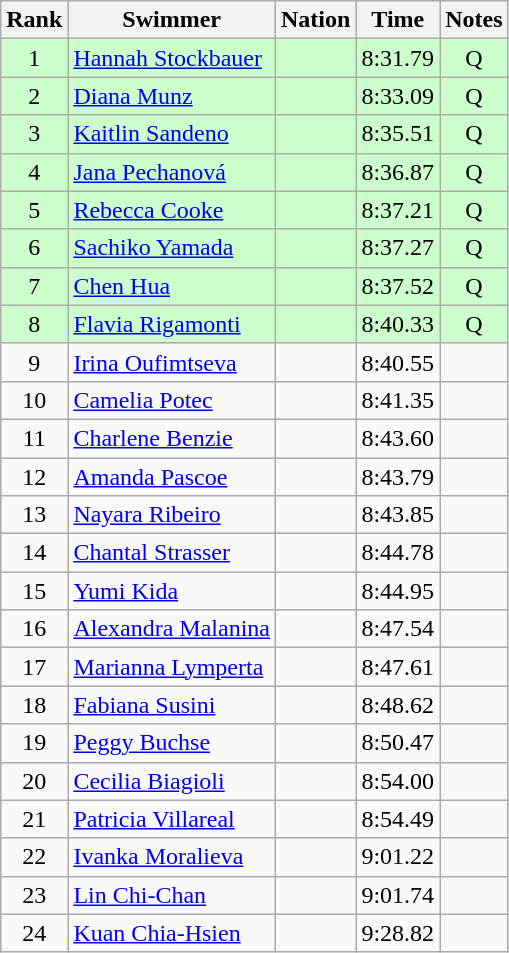<table class="wikitable sortable" style="text-align:center">
<tr>
<th>Rank</th>
<th>Swimmer</th>
<th>Nation</th>
<th>Time</th>
<th>Notes</th>
</tr>
<tr bgcolor=ccffcc>
<td>1</td>
<td align=left><a href='#'>Hannah Stockbauer</a></td>
<td align=left></td>
<td>8:31.79</td>
<td>Q</td>
</tr>
<tr bgcolor=ccffcc>
<td>2</td>
<td align=left><a href='#'>Diana Munz</a></td>
<td align=left></td>
<td>8:33.09</td>
<td>Q</td>
</tr>
<tr bgcolor=ccffcc>
<td>3</td>
<td align=left><a href='#'>Kaitlin Sandeno</a></td>
<td align=left></td>
<td>8:35.51</td>
<td>Q</td>
</tr>
<tr bgcolor=ccffcc>
<td>4</td>
<td align=left><a href='#'>Jana Pechanová</a></td>
<td align=left></td>
<td>8:36.87</td>
<td>Q</td>
</tr>
<tr bgcolor=ccffcc>
<td>5</td>
<td align=left><a href='#'>Rebecca Cooke</a></td>
<td align=left></td>
<td>8:37.21</td>
<td>Q</td>
</tr>
<tr bgcolor=ccffcc>
<td>6</td>
<td align=left><a href='#'>Sachiko Yamada</a></td>
<td align=left></td>
<td>8:37.27</td>
<td>Q</td>
</tr>
<tr bgcolor=ccffcc>
<td>7</td>
<td align=left><a href='#'>Chen Hua</a></td>
<td align=left></td>
<td>8:37.52</td>
<td>Q</td>
</tr>
<tr bgcolor=ccffcc>
<td>8</td>
<td align=left><a href='#'>Flavia Rigamonti</a></td>
<td align=left></td>
<td>8:40.33</td>
<td>Q</td>
</tr>
<tr>
<td>9</td>
<td align=left><a href='#'>Irina Oufimtseva</a></td>
<td align=left></td>
<td>8:40.55</td>
<td></td>
</tr>
<tr>
<td>10</td>
<td align=left><a href='#'>Camelia Potec</a></td>
<td align=left></td>
<td>8:41.35</td>
<td></td>
</tr>
<tr>
<td>11</td>
<td align=left><a href='#'>Charlene Benzie</a></td>
<td align=left></td>
<td>8:43.60</td>
<td></td>
</tr>
<tr>
<td>12</td>
<td align=left><a href='#'>Amanda Pascoe</a></td>
<td align=left></td>
<td>8:43.79</td>
<td></td>
</tr>
<tr>
<td>13</td>
<td align=left><a href='#'>Nayara Ribeiro</a></td>
<td align=left></td>
<td>8:43.85</td>
<td></td>
</tr>
<tr>
<td>14</td>
<td align=left><a href='#'>Chantal Strasser</a></td>
<td align=left></td>
<td>8:44.78</td>
<td></td>
</tr>
<tr>
<td>15</td>
<td align=left><a href='#'>Yumi Kida</a></td>
<td align=left></td>
<td>8:44.95</td>
<td></td>
</tr>
<tr>
<td>16</td>
<td align=left><a href='#'>Alexandra Malanina</a></td>
<td align=left></td>
<td>8:47.54</td>
<td></td>
</tr>
<tr>
<td>17</td>
<td align=left><a href='#'>Marianna Lymperta</a></td>
<td align=left></td>
<td>8:47.61</td>
<td></td>
</tr>
<tr>
<td>18</td>
<td align=left><a href='#'>Fabiana Susini</a></td>
<td align=left></td>
<td>8:48.62</td>
<td></td>
</tr>
<tr>
<td>19</td>
<td align=left><a href='#'>Peggy Buchse</a></td>
<td align=left></td>
<td>8:50.47</td>
<td></td>
</tr>
<tr>
<td>20</td>
<td align=left><a href='#'>Cecilia Biagioli</a></td>
<td align=left></td>
<td>8:54.00</td>
<td></td>
</tr>
<tr>
<td>21</td>
<td align=left><a href='#'>Patricia Villareal</a></td>
<td align=left></td>
<td>8:54.49</td>
<td></td>
</tr>
<tr>
<td>22</td>
<td align=left><a href='#'>Ivanka Moralieva</a></td>
<td align=left></td>
<td>9:01.22</td>
<td></td>
</tr>
<tr>
<td>23</td>
<td align=left><a href='#'>Lin Chi-Chan</a></td>
<td align=left></td>
<td>9:01.74</td>
<td></td>
</tr>
<tr>
<td>24</td>
<td align=left><a href='#'>Kuan Chia-Hsien</a></td>
<td align=left></td>
<td>9:28.82</td>
<td></td>
</tr>
</table>
